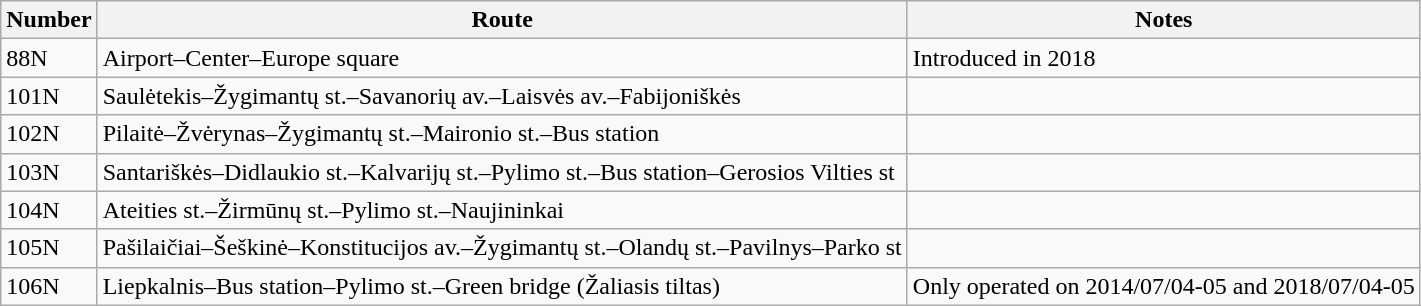<table class="wikitable">
<tr>
<th>Number</th>
<th>Route</th>
<th>Notes</th>
</tr>
<tr>
<td>88N</td>
<td>Airport–Center–Europe square</td>
<td>Introduced in 2018</td>
</tr>
<tr>
<td>101N</td>
<td>Saulėtekis–Žygimantų st.–Savanorių av.–Laisvės av.–Fabijoniškės</td>
<td></td>
</tr>
<tr>
<td>102N</td>
<td>Pilaitė–Žvėrynas–Žygimantų st.–Maironio st.–Bus station</td>
<td></td>
</tr>
<tr>
<td>103N</td>
<td>Santariškės–Didlaukio st.–Kalvarijų st.–Pylimo st.–Bus station–Gerosios Vilties st</td>
<td></td>
</tr>
<tr>
<td>104N</td>
<td>Ateities st.–Žirmūnų st.–Pylimo st.–Naujininkai</td>
<td></td>
</tr>
<tr>
<td>105N</td>
<td>Pašilaičiai–Šeškinė–Konstitucijos av.–Žygimantų st.–Olandų st.–Pavilnys–Parko st</td>
<td></td>
</tr>
<tr>
<td>106N</td>
<td>Liepkalnis–Bus station–Pylimo st.–Green bridge (Žaliasis tiltas)</td>
<td>Only operated on 2014/07/04-05 and 2018/07/04-05</td>
</tr>
</table>
